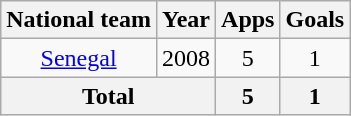<table class=wikitable style="text-align: center;">
<tr>
<th>National team</th>
<th>Year</th>
<th>Apps</th>
<th>Goals</th>
</tr>
<tr>
<td><a href='#'>Senegal</a></td>
<td>2008</td>
<td>5</td>
<td>1</td>
</tr>
<tr>
<th colspan="2">Total</th>
<th>5</th>
<th>1</th>
</tr>
</table>
